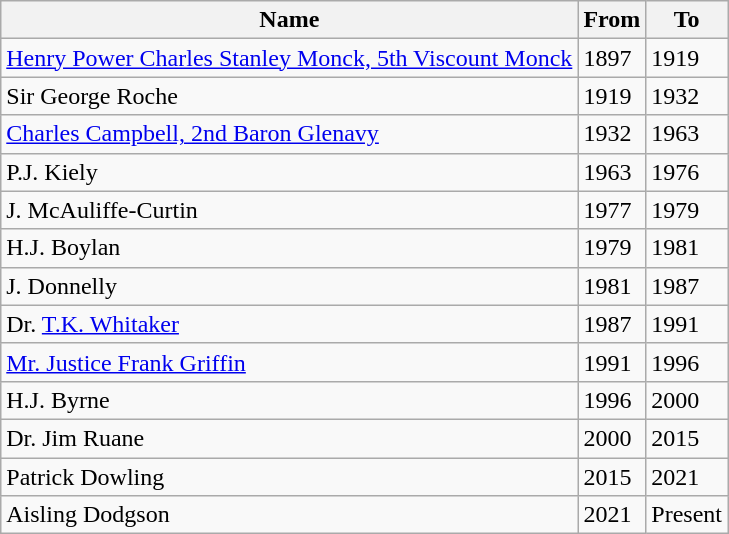<table class="wikitable sortable">
<tr>
<th>Name</th>
<th>From</th>
<th>To</th>
</tr>
<tr>
<td><a href='#'>Henry Power Charles Stanley Monck, 5th Viscount Monck</a></td>
<td>1897</td>
<td>1919</td>
</tr>
<tr>
<td>Sir George Roche</td>
<td>1919</td>
<td>1932</td>
</tr>
<tr>
<td><a href='#'>Charles Campbell, 2nd Baron Glenavy</a></td>
<td>1932</td>
<td>1963</td>
</tr>
<tr>
<td>P.J. Kiely</td>
<td>1963</td>
<td>1976</td>
</tr>
<tr>
<td>J. McAuliffe-Curtin</td>
<td>1977</td>
<td>1979</td>
</tr>
<tr>
<td>H.J. Boylan</td>
<td>1979</td>
<td>1981</td>
</tr>
<tr>
<td>J. Donnelly</td>
<td>1981</td>
<td>1987</td>
</tr>
<tr>
<td>Dr. <a href='#'>T.K. Whitaker</a></td>
<td>1987</td>
<td>1991</td>
</tr>
<tr>
<td><a href='#'>Mr. Justice Frank Griffin</a></td>
<td>1991</td>
<td>1996</td>
</tr>
<tr>
<td>H.J. Byrne</td>
<td>1996</td>
<td>2000</td>
</tr>
<tr>
<td>Dr. Jim Ruane</td>
<td>2000</td>
<td>2015</td>
</tr>
<tr>
<td>Patrick Dowling</td>
<td>2015</td>
<td>2021</td>
</tr>
<tr>
<td>Aisling Dodgson</td>
<td>2021</td>
<td>Present</td>
</tr>
</table>
